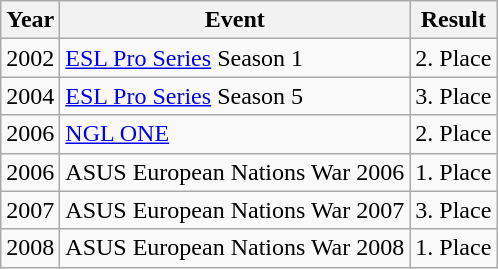<table class="wikitable">
<tr>
<th>Year</th>
<th>Event</th>
<th>Result</th>
</tr>
<tr>
<td>2002</td>
<td><a href='#'>ESL Pro Series</a> Season 1</td>
<td>2. Place</td>
</tr>
<tr>
<td>2004</td>
<td><a href='#'>ESL Pro Series</a> Season 5</td>
<td>3. Place</td>
</tr>
<tr>
<td>2006</td>
<td><a href='#'>NGL ONE</a></td>
<td>2. Place</td>
</tr>
<tr>
<td>2006</td>
<td>ASUS European Nations War 2006</td>
<td>1. Place</td>
</tr>
<tr>
<td>2007</td>
<td>ASUS European Nations War 2007</td>
<td>3. Place</td>
</tr>
<tr>
<td>2008</td>
<td>ASUS European Nations War 2008</td>
<td>1. Place</td>
</tr>
</table>
